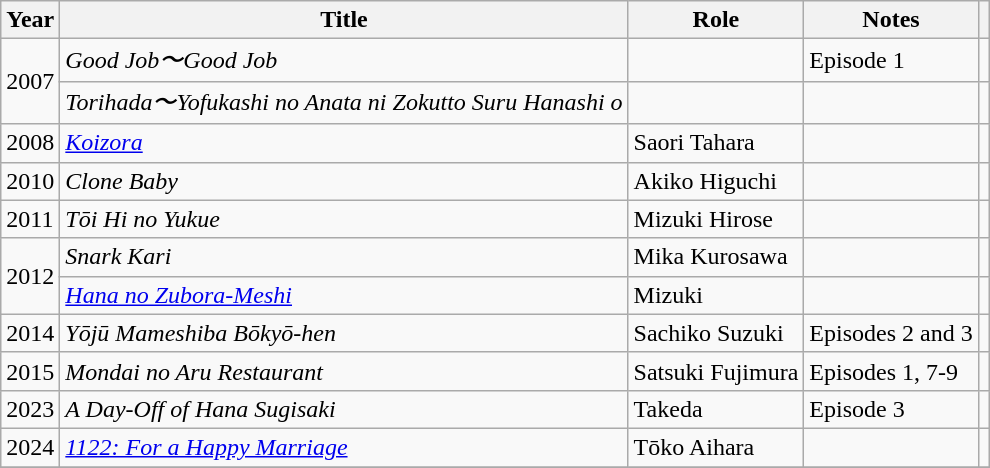<table class="wikitable">
<tr>
<th>Year</th>
<th>Title</th>
<th>Role</th>
<th>Notes</th>
<th></th>
</tr>
<tr>
<td rowspan="2">2007</td>
<td><em>Good Job〜Good Job</em></td>
<td></td>
<td>Episode 1</td>
<td></td>
</tr>
<tr>
<td><em>Torihada〜Yofukashi no Anata ni Zokutto Suru Hanashi o</em></td>
<td></td>
<td></td>
<td></td>
</tr>
<tr>
<td>2008</td>
<td><em><a href='#'>Koizora</a></em></td>
<td>Saori Tahara</td>
<td></td>
<td></td>
</tr>
<tr>
<td>2010</td>
<td><em>Clone Baby</em></td>
<td>Akiko Higuchi</td>
<td></td>
<td></td>
</tr>
<tr>
<td>2011</td>
<td><em>Tōi Hi no Yukue</em></td>
<td>Mizuki Hirose</td>
<td></td>
<td></td>
</tr>
<tr>
<td rowspan="2">2012</td>
<td><em>Snark Kari</em></td>
<td>Mika Kurosawa</td>
<td></td>
<td></td>
</tr>
<tr>
<td><em><a href='#'>Hana no Zubora-Meshi</a></em></td>
<td>Mizuki</td>
<td></td>
<td></td>
</tr>
<tr>
<td>2014</td>
<td><em>Yōjū Mameshiba Bōkyō-hen</em></td>
<td>Sachiko Suzuki</td>
<td>Episodes 2 and 3</td>
<td></td>
</tr>
<tr>
<td>2015</td>
<td><em>Mondai no Aru Restaurant</em></td>
<td>Satsuki Fujimura</td>
<td>Episodes 1, 7-9</td>
<td></td>
</tr>
<tr>
<td>2023</td>
<td><em>A Day-Off of Hana Sugisaki</em></td>
<td>Takeda</td>
<td>Episode 3</td>
<td></td>
</tr>
<tr>
<td>2024</td>
<td><em><a href='#'>1122: For a Happy Marriage</a></em></td>
<td>Tōko Aihara</td>
<td></td>
<td></td>
</tr>
<tr>
</tr>
</table>
